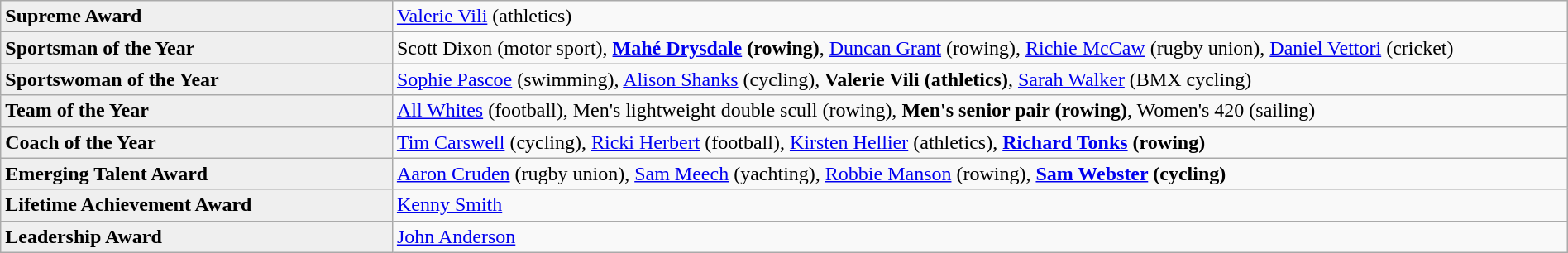<table class=wikitable style="width:100%">
<tr>
<td style="background:#efefef; vertical-align:top;"><strong>Supreme Award</strong></td>
<td><a href='#'>Valerie Vili</a> (athletics)</td>
</tr>
<tr>
<td style="background:#efefef;"><strong>Sportsman of the Year</strong></td>
<td>Scott Dixon (motor sport), <strong><a href='#'>Mahé Drysdale</a> (rowing)</strong>, <a href='#'>Duncan Grant</a> (rowing), <a href='#'>Richie McCaw</a> (rugby union), <a href='#'>Daniel Vettori</a> (cricket)</td>
</tr>
<tr>
<td style="background:#efefef;"><strong>Sportswoman of the Year</strong></td>
<td><a href='#'>Sophie Pascoe</a> (swimming), <a href='#'>Alison Shanks</a> (cycling), <strong>Valerie Vili (athletics)</strong>, <a href='#'>Sarah Walker</a> (BMX cycling)</td>
</tr>
<tr>
<td style="background:#efefef;"><strong>Team of the Year</strong></td>
<td><a href='#'>All Whites</a> (football), Men's lightweight double scull (rowing), <strong>Men's senior pair (rowing)</strong>, Women's 420 (sailing)</td>
</tr>
<tr>
<td style="background:#efefef;"><strong>Coach of the Year</strong></td>
<td><a href='#'>Tim Carswell</a> (cycling), <a href='#'>Ricki Herbert</a> (football), <a href='#'>Kirsten Hellier</a> (athletics), <strong><a href='#'>Richard Tonks</a> (rowing)</strong></td>
</tr>
<tr>
<td style="background:#efefef;"><strong>Emerging Talent Award</strong></td>
<td><a href='#'>Aaron Cruden</a> (rugby union), <a href='#'>Sam Meech</a> (yachting), <a href='#'>Robbie Manson</a> (rowing), <strong><a href='#'>Sam Webster</a> (cycling)</strong></td>
</tr>
<tr>
<td style="background:#efefef; width:25%;"><strong>Lifetime Achievement Award</strong></td>
<td><a href='#'>Kenny Smith</a></td>
</tr>
<tr>
<td style="background:#efefef; width:25%;"><strong>Leadership Award</strong></td>
<td><a href='#'>John Anderson</a></td>
</tr>
</table>
